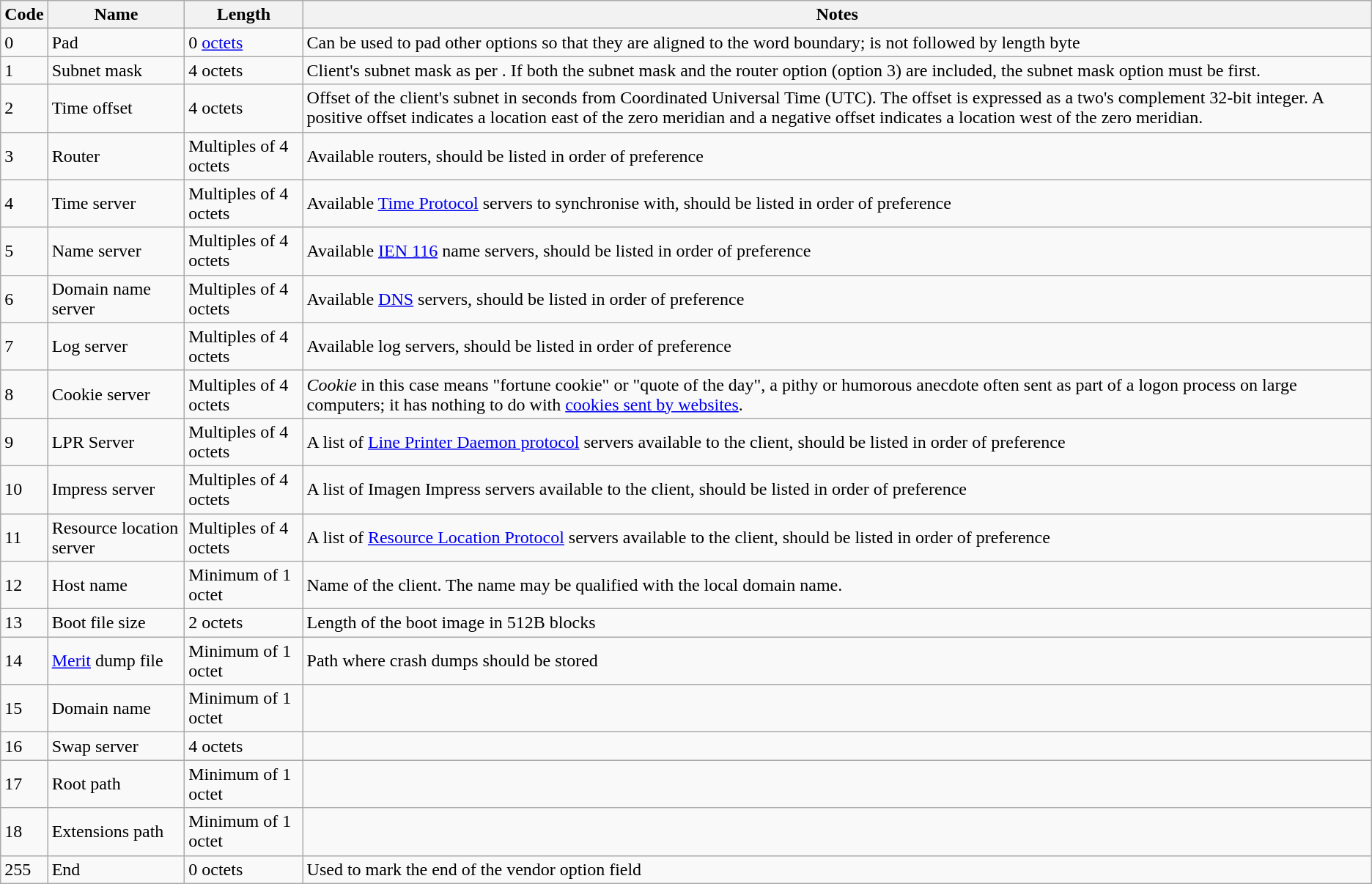<table class="wikitable sortable">
<tr>
<th>Code</th>
<th>Name</th>
<th>Length</th>
<th>Notes</th>
</tr>
<tr>
<td>0</td>
<td>Pad</td>
<td>0 <a href='#'>octets</a></td>
<td>Can be used to pad other options so that they are aligned to the word boundary; is not followed by length byte</td>
</tr>
<tr>
<td>1</td>
<td>Subnet mask</td>
<td>4 octets</td>
<td>Client's subnet mask as per . If both the subnet mask and the router option (option 3) are included, the subnet mask option must be first.</td>
</tr>
<tr>
<td>2</td>
<td>Time offset</td>
<td>4 octets</td>
<td>Offset of the client's subnet in seconds from Coordinated Universal Time (UTC).  The offset is expressed as a two's complement 32-bit integer.  A positive offset indicates a location east of the zero meridian and a negative offset indicates a location west of the zero meridian.</td>
</tr>
<tr>
<td>3</td>
<td>Router</td>
<td>Multiples of 4 octets</td>
<td>Available routers, should be listed in order of preference</td>
</tr>
<tr>
<td>4</td>
<td>Time server</td>
<td>Multiples of 4 octets</td>
<td>Available <a href='#'>Time Protocol</a> servers to synchronise with, should be listed in order of preference</td>
</tr>
<tr>
<td>5</td>
<td>Name server</td>
<td>Multiples of 4 octets</td>
<td>Available <a href='#'>IEN 116</a> name servers, should be listed in order of preference</td>
</tr>
<tr>
<td>6</td>
<td>Domain name server</td>
<td>Multiples of 4 octets</td>
<td>Available <a href='#'>DNS</a> servers, should be listed in order of preference</td>
</tr>
<tr>
<td>7</td>
<td>Log server</td>
<td>Multiples of 4 octets</td>
<td>Available log servers, should be listed in order of preference</td>
</tr>
<tr>
<td>8</td>
<td>Cookie server</td>
<td>Multiples of 4 octets</td>
<td><em>Cookie </em>in this case means "fortune cookie" or "quote of the day", a pithy or humorous anecdote often sent as part of a logon process on large computers; it has nothing to do with <a href='#'>cookies sent by websites</a>.</td>
</tr>
<tr>
<td>9</td>
<td>LPR Server</td>
<td>Multiples of 4 octets</td>
<td>A list of <a href='#'>Line Printer Daemon protocol</a> servers available to the client, should be listed in order of preference</td>
</tr>
<tr>
<td>10</td>
<td>Impress server</td>
<td>Multiples of 4 octets</td>
<td>A list of Imagen Impress servers available to the client, should be listed in order of preference</td>
</tr>
<tr>
<td>11</td>
<td>Resource location server</td>
<td>Multiples of 4 octets</td>
<td>A list of <a href='#'>Resource Location Protocol</a> servers available to the client, should be listed in order of preference</td>
</tr>
<tr>
<td>12</td>
<td>Host name</td>
<td>Minimum of 1 octet</td>
<td>Name of the client. The name may be qualified with the local domain name.</td>
</tr>
<tr>
<td>13</td>
<td>Boot file size</td>
<td>2 octets</td>
<td>Length of the boot image in 512B blocks</td>
</tr>
<tr>
<td>14</td>
<td><a href='#'>Merit</a> dump file</td>
<td>Minimum of 1 octet</td>
<td>Path where crash dumps should be stored</td>
</tr>
<tr>
<td>15</td>
<td>Domain name</td>
<td>Minimum of 1 octet</td>
<td></td>
</tr>
<tr>
<td>16</td>
<td>Swap server</td>
<td>4 octets</td>
<td></td>
</tr>
<tr>
<td>17</td>
<td>Root path</td>
<td>Minimum of 1 octet</td>
<td></td>
</tr>
<tr>
<td>18</td>
<td>Extensions path</td>
<td>Minimum of 1 octet</td>
<td></td>
</tr>
<tr>
<td>255</td>
<td>End</td>
<td>0 octets</td>
<td>Used to mark the end of the vendor option field</td>
</tr>
</table>
